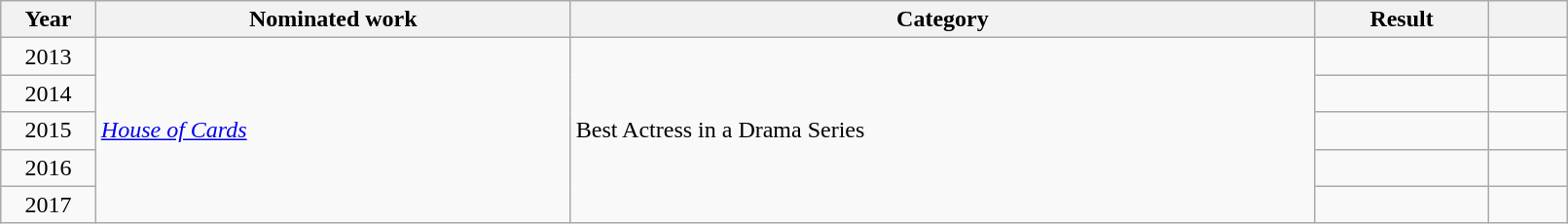<table class="wikitable plainrowheaders" style="width:85%;">
<tr>
<th width="6%" scope="col">Year</th>
<th width="30%" scope="col">Nominated work</th>
<th width="47%" scope="col">Category</th>
<th width="11%" scope="col">Result</th>
<th width="5%" scope="col" class="unsortable"></th>
</tr>
<tr>
<td style="text-align:center;">2013</td>
<td rowspan="5"><em><a href='#'>House of Cards</a></em></td>
<td rowspan="5">Best Actress in a Drama Series</td>
<td></td>
<td></td>
</tr>
<tr>
<td style="text-align:center;">2014</td>
<td></td>
<td></td>
</tr>
<tr>
<td style="text-align:center;">2015</td>
<td></td>
<td></td>
</tr>
<tr>
<td style="text-align:center;">2016</td>
<td></td>
<td></td>
</tr>
<tr>
<td style="text-align:center;">2017</td>
<td></td>
<td></td>
</tr>
</table>
